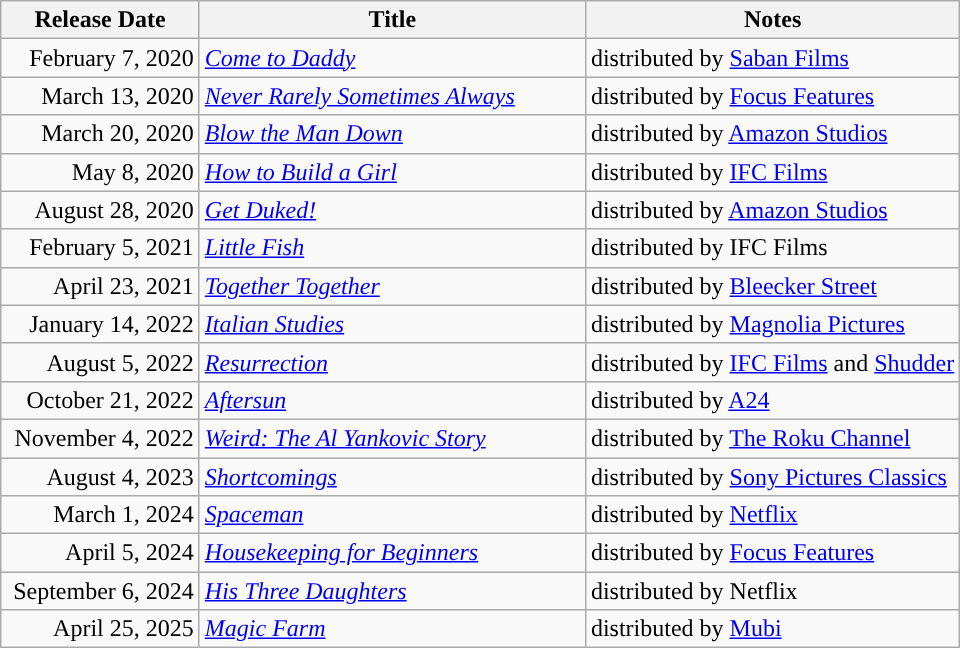<table class="wikitable sortable">
<tr>
<th style="width:125px;">Release Date</th>
<th style="width:250px;">Title</th>
<th>Notes</th>
</tr>
<tr>
<td style="text-align:right;">February 7, 2020</td>
<td><em><a href='#'>Come to Daddy</a></em></td>
<td>distributed by <a href='#'>Saban Films</a></td>
</tr>
<tr>
<td style="text-align:right;">March 13, 2020</td>
<td><em><a href='#'>Never Rarely Sometimes Always</a></em></td>
<td>distributed by <a href='#'>Focus Features</a></td>
</tr>
<tr>
<td style="text-align:right;">March 20, 2020</td>
<td><em><a href='#'>Blow the Man Down</a></em></td>
<td>distributed by <a href='#'>Amazon Studios</a></td>
</tr>
<tr>
<td style="text-align:right;">May 8, 2020</td>
<td><em><a href='#'>How to Build a Girl</a></em></td>
<td>distributed by <a href='#'>IFC Films</a></td>
</tr>
<tr>
<td style="text-align:right;">August 28, 2020</td>
<td><em><a href='#'>Get Duked!</a></em></td>
<td>distributed by <a href='#'>Amazon Studios</a></td>
</tr>
<tr>
<td style="text-align:right;">February 5, 2021</td>
<td><em><a href='#'>Little Fish</a></em></td>
<td>distributed by IFC Films</td>
</tr>
<tr>
<td style="text-align:right;">April 23, 2021</td>
<td><em><a href='#'>Together Together</a></em></td>
<td>distributed by <a href='#'>Bleecker Street</a></td>
</tr>
<tr>
<td style="text-align:right;">January 14, 2022</td>
<td><em><a href='#'>Italian Studies</a></em></td>
<td>distributed by <a href='#'>Magnolia Pictures</a></td>
</tr>
<tr>
<td style="text-align:right;">August 5, 2022</td>
<td><em><a href='#'>Resurrection</a></em></td>
<td>distributed by <a href='#'>IFC Films</a> and <a href='#'>Shudder</a></td>
</tr>
<tr>
<td style="text-align:right">October 21, 2022</td>
<td><em><a href='#'>Aftersun</a></em></td>
<td>distributed by <a href='#'>A24</a></td>
</tr>
<tr>
<td style="text-align:right;">November 4, 2022</td>
<td><em><a href='#'>Weird: The Al Yankovic Story</a></em></td>
<td>distributed by <a href='#'>The Roku Channel</a></td>
</tr>
<tr>
<td style="text-align:right;">August 4, 2023</td>
<td><em><a href='#'>Shortcomings</a></em></td>
<td>distributed by <a href='#'>Sony Pictures Classics</a></td>
</tr>
<tr>
<td style="text-align:right;">March 1, 2024</td>
<td><em><a href='#'>Spaceman</a></em></td>
<td>distributed by <a href='#'>Netflix</a></td>
</tr>
<tr>
<td align="right">April 5, 2024</td>
<td><em><a href='#'>Housekeeping for Beginners</a></em></td>
<td>distributed by <a href='#'>Focus Features</a></td>
</tr>
<tr>
<td style="text-align:right;">September 6, 2024</td>
<td><em><a href='#'>His Three Daughters</a></em></td>
<td>distributed by Netflix</td>
</tr>
<tr>
<td style="text-align:right;">April 25, 2025</td>
<td><em><a href='#'>Magic Farm</a></em></td>
<td rowspan="2">distributed by <a href='#'>Mubi</a></td>
</tr>
</table>
